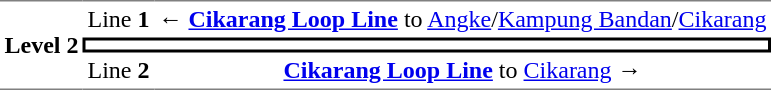<table cellspacing="0" cellpadding="3">
<tr>
<td colspan="3"> </td>
</tr>
<tr>
<td rowspan="6" style="border-top:solid 1px gray; border-bottom:solid 1px gray"><strong>Level 2</strong></td>
<td style="border-top:solid 1px gray">Line <strong>1</strong></td>
<td style="text-align:center;border-top:solid 1px gray">←    <strong><a href='#'>Cikarang Loop Line</a></strong> to <a href='#'>Angke</a>/<a href='#'>Kampung Bandan</a>/<a href='#'>Cikarang</a></td>
</tr>
<tr>
<td colspan="2" style="text-align:center; border:solid 2px black; "></td>
</tr>
<tr>
<td style="border-bottom:solid 1px gray">Line <strong>2</strong></td>
<td style="text-align:center ; border-bottom:solid 1px gray"> <a href='#'><strong>Cikarang Loop Line</strong></a> to <a href='#'>Cikarang</a>  →</td>
</tr>
</table>
